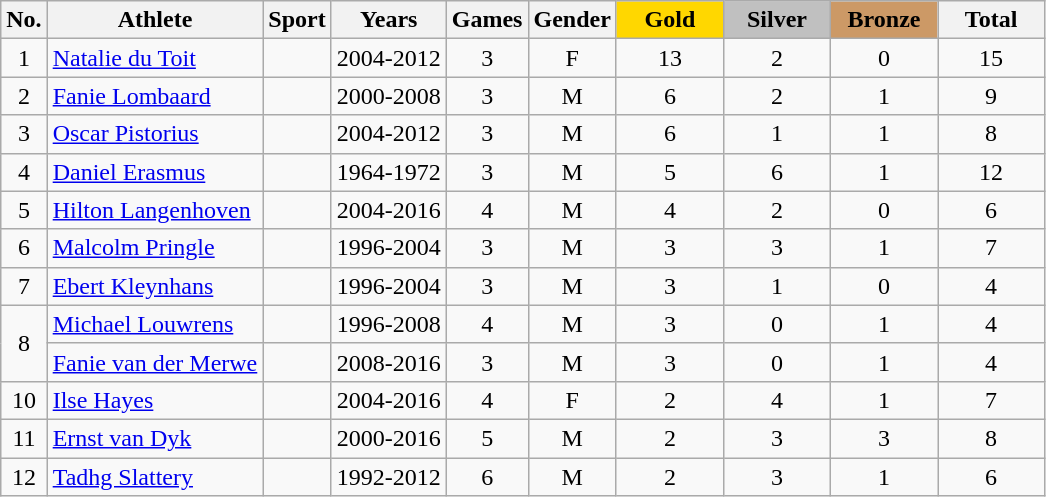<table class="wikitable sortable">
<tr>
<th>No.</th>
<th>Athlete</th>
<th>Sport</th>
<th>Years</th>
<th>Games</th>
<th>Gender</th>
<th style="background:gold; width:4.0em; font-weight:bold;">Gold</th>
<th style="background:silver; width:4.0em; font-weight:bold;">Silver</th>
<th style="background:#c96; width:4.0em; font-weight:bold;">Bronze</th>
<th style="width:4.0em;">Total</th>
</tr>
<tr align=center>
<td>1</td>
<td align=left><a href='#'>Natalie du Toit</a></td>
<td align=left></td>
<td>2004-2012</td>
<td>3</td>
<td>F</td>
<td>13</td>
<td>2</td>
<td>0</td>
<td>15</td>
</tr>
<tr align=center>
<td>2</td>
<td align=left><a href='#'>Fanie Lombaard</a></td>
<td align=left></td>
<td>2000-2008</td>
<td>3</td>
<td>M</td>
<td>6</td>
<td>2</td>
<td>1</td>
<td>9</td>
</tr>
<tr align=center>
<td>3</td>
<td align=left><a href='#'>Oscar Pistorius</a></td>
<td align=left></td>
<td>2004-2012</td>
<td>3</td>
<td>M</td>
<td>6</td>
<td>1</td>
<td>1</td>
<td>8</td>
</tr>
<tr align=center>
<td>4</td>
<td align=left><a href='#'>Daniel Erasmus</a></td>
<td align=left></td>
<td>1964-1972</td>
<td>3</td>
<td>M</td>
<td>5</td>
<td>6</td>
<td>1</td>
<td>12</td>
</tr>
<tr align=center>
<td>5</td>
<td align=left><a href='#'>Hilton Langenhoven</a></td>
<td align=left></td>
<td>2004-2016</td>
<td>4</td>
<td>M</td>
<td>4</td>
<td>2</td>
<td>0</td>
<td>6</td>
</tr>
<tr align=center>
<td>6</td>
<td align=left><a href='#'>Malcolm Pringle</a></td>
<td align=left></td>
<td>1996-2004</td>
<td>3</td>
<td>M</td>
<td>3</td>
<td>3</td>
<td>1</td>
<td>7</td>
</tr>
<tr align=center>
<td>7</td>
<td align=left><a href='#'>Ebert Kleynhans</a></td>
<td align=left></td>
<td>1996-2004</td>
<td>3</td>
<td>M</td>
<td>3</td>
<td>1</td>
<td>0</td>
<td>4</td>
</tr>
<tr align=center>
<td rowspan=2>8</td>
<td align=left><a href='#'>Michael Louwrens</a></td>
<td align=left></td>
<td>1996-2008</td>
<td>4</td>
<td>M</td>
<td>3</td>
<td>0</td>
<td>1</td>
<td>4</td>
</tr>
<tr align=center>
<td align=left><a href='#'>Fanie van der Merwe</a></td>
<td align=left></td>
<td>2008-2016</td>
<td>3</td>
<td>M</td>
<td>3</td>
<td>0</td>
<td>1</td>
<td>4</td>
</tr>
<tr align=center>
<td>10</td>
<td align=left><a href='#'>Ilse Hayes</a></td>
<td align=left></td>
<td>2004-2016</td>
<td>4</td>
<td>F</td>
<td>2</td>
<td>4</td>
<td>1</td>
<td>7</td>
</tr>
<tr align=center>
<td>11</td>
<td align=left><a href='#'>Ernst van Dyk</a></td>
<td align=left><br></td>
<td>2000-2016</td>
<td>5</td>
<td>M</td>
<td>2</td>
<td>3</td>
<td>3</td>
<td>8</td>
</tr>
<tr align=center>
<td>12</td>
<td align=left><a href='#'>Tadhg Slattery</a></td>
<td align=left></td>
<td>1992-2012</td>
<td>6</td>
<td>M</td>
<td>2</td>
<td>3</td>
<td>1</td>
<td>6</td>
</tr>
</table>
